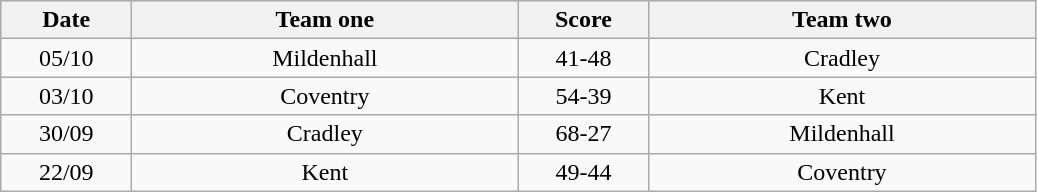<table class="wikitable" style="text-align: center">
<tr>
<th width=80>Date</th>
<th width=250>Team one</th>
<th width=80>Score</th>
<th width=250>Team two</th>
</tr>
<tr>
<td>05/10</td>
<td>Mildenhall</td>
<td>41-48</td>
<td>Cradley</td>
</tr>
<tr>
<td>03/10</td>
<td>Coventry</td>
<td>54-39</td>
<td>Kent</td>
</tr>
<tr>
<td>30/09</td>
<td>Cradley</td>
<td>68-27</td>
<td>Mildenhall</td>
</tr>
<tr>
<td>22/09</td>
<td>Kent</td>
<td>49-44</td>
<td>Coventry</td>
</tr>
</table>
